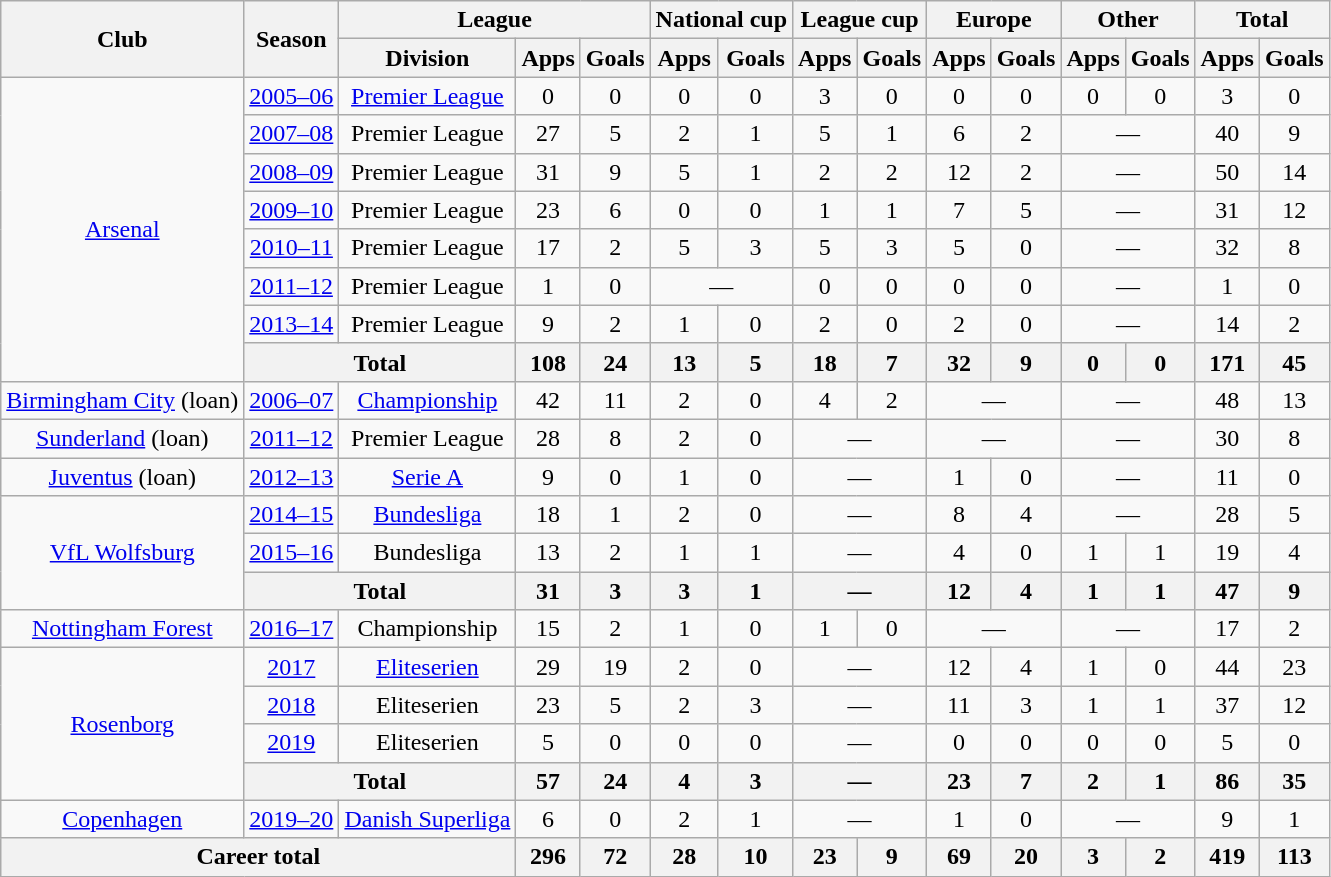<table class=wikitable style=text-align:center>
<tr>
<th rowspan="2">Club</th>
<th rowspan="2">Season</th>
<th colspan="3">League</th>
<th colspan="2">National cup</th>
<th colspan="2">League cup</th>
<th colspan="2">Europe</th>
<th colspan=2>Other</th>
<th colspan="2">Total</th>
</tr>
<tr>
<th>Division</th>
<th>Apps</th>
<th>Goals</th>
<th>Apps</th>
<th>Goals</th>
<th>Apps</th>
<th>Goals</th>
<th>Apps</th>
<th>Goals</th>
<th>Apps</th>
<th>Goals</th>
<th>Apps</th>
<th>Goals</th>
</tr>
<tr>
<td rowspan="8"><a href='#'>Arsenal</a></td>
<td><a href='#'>2005–06</a></td>
<td><a href='#'>Premier League</a></td>
<td>0</td>
<td>0</td>
<td>0</td>
<td>0</td>
<td>3</td>
<td>0</td>
<td>0</td>
<td>0</td>
<td>0</td>
<td>0</td>
<td>3</td>
<td>0</td>
</tr>
<tr>
<td><a href='#'>2007–08</a></td>
<td>Premier League</td>
<td>27</td>
<td>5</td>
<td>2</td>
<td>1</td>
<td>5</td>
<td>1</td>
<td>6</td>
<td>2</td>
<td colspan="2">—</td>
<td>40</td>
<td>9</td>
</tr>
<tr>
<td><a href='#'>2008–09</a></td>
<td>Premier League</td>
<td>31</td>
<td>9</td>
<td>5</td>
<td>1</td>
<td>2</td>
<td>2</td>
<td>12</td>
<td>2</td>
<td colspan="2">—</td>
<td>50</td>
<td>14</td>
</tr>
<tr>
<td><a href='#'>2009–10</a></td>
<td>Premier League</td>
<td>23</td>
<td>6</td>
<td>0</td>
<td>0</td>
<td>1</td>
<td>1</td>
<td>7</td>
<td>5</td>
<td colspan="2">—</td>
<td>31</td>
<td>12</td>
</tr>
<tr>
<td><a href='#'>2010–11</a></td>
<td>Premier League</td>
<td>17</td>
<td>2</td>
<td>5</td>
<td>3</td>
<td>5</td>
<td>3</td>
<td>5</td>
<td>0</td>
<td colspan="2">—</td>
<td>32</td>
<td>8</td>
</tr>
<tr>
<td><a href='#'>2011–12</a></td>
<td>Premier League</td>
<td>1</td>
<td>0</td>
<td colspan="2">—</td>
<td>0</td>
<td>0</td>
<td>0</td>
<td>0</td>
<td colspan="2">—</td>
<td>1</td>
<td>0</td>
</tr>
<tr>
<td><a href='#'>2013–14</a></td>
<td>Premier League</td>
<td>9</td>
<td>2</td>
<td>1</td>
<td>0</td>
<td>2</td>
<td>0</td>
<td>2</td>
<td>0</td>
<td colspan="2">—</td>
<td>14</td>
<td>2</td>
</tr>
<tr>
<th colspan="2">Total</th>
<th>108</th>
<th>24</th>
<th>13</th>
<th>5</th>
<th>18</th>
<th>7</th>
<th>32</th>
<th>9</th>
<th>0</th>
<th>0</th>
<th>171</th>
<th>45</th>
</tr>
<tr>
<td><a href='#'>Birmingham City</a> (loan)</td>
<td><a href='#'>2006–07</a></td>
<td><a href='#'>Championship</a></td>
<td>42</td>
<td>11</td>
<td>2</td>
<td>0</td>
<td>4</td>
<td>2</td>
<td colspan="2">—</td>
<td colspan="2">—</td>
<td>48</td>
<td>13</td>
</tr>
<tr>
<td><a href='#'>Sunderland</a> (loan)</td>
<td><a href='#'>2011–12</a></td>
<td>Premier League</td>
<td>28</td>
<td>8</td>
<td>2</td>
<td>0</td>
<td colspan="2">—</td>
<td colspan="2">—</td>
<td colspan="2">—</td>
<td>30</td>
<td>8</td>
</tr>
<tr>
<td><a href='#'>Juventus</a> (loan)</td>
<td><a href='#'>2012–13</a></td>
<td><a href='#'>Serie A</a></td>
<td>9</td>
<td>0</td>
<td>1</td>
<td>0</td>
<td colspan="2">—</td>
<td>1</td>
<td>0</td>
<td colspan="2">—</td>
<td>11</td>
<td>0</td>
</tr>
<tr>
<td rowspan="3"><a href='#'>VfL Wolfsburg</a></td>
<td><a href='#'>2014–15</a></td>
<td><a href='#'>Bundesliga</a></td>
<td>18</td>
<td>1</td>
<td>2</td>
<td>0</td>
<td colspan="2">—</td>
<td>8</td>
<td>4</td>
<td colspan="2">—</td>
<td>28</td>
<td>5</td>
</tr>
<tr>
<td><a href='#'>2015–16</a></td>
<td>Bundesliga</td>
<td>13</td>
<td>2</td>
<td>1</td>
<td>1</td>
<td colspan="2">—</td>
<td>4</td>
<td>0</td>
<td>1</td>
<td>1</td>
<td>19</td>
<td>4</td>
</tr>
<tr>
<th colspan="2">Total</th>
<th>31</th>
<th>3</th>
<th>3</th>
<th>1</th>
<th colspan="2">—</th>
<th>12</th>
<th>4</th>
<th>1</th>
<th>1</th>
<th>47</th>
<th>9</th>
</tr>
<tr>
<td><a href='#'>Nottingham Forest</a></td>
<td><a href='#'>2016–17</a></td>
<td>Championship</td>
<td>15</td>
<td>2</td>
<td>1</td>
<td>0</td>
<td>1</td>
<td>0</td>
<td colspan="2">—</td>
<td colspan="2">—</td>
<td>17</td>
<td>2</td>
</tr>
<tr>
<td rowspan="4"><a href='#'>Rosenborg</a></td>
<td><a href='#'>2017</a></td>
<td><a href='#'>Eliteserien</a></td>
<td>29</td>
<td>19</td>
<td>2</td>
<td>0</td>
<td colspan="2">—</td>
<td>12</td>
<td>4</td>
<td>1</td>
<td>0</td>
<td>44</td>
<td>23</td>
</tr>
<tr>
<td><a href='#'>2018</a></td>
<td>Eliteserien</td>
<td>23</td>
<td>5</td>
<td>2</td>
<td>3</td>
<td colspan="2">—</td>
<td>11</td>
<td>3</td>
<td>1</td>
<td>1</td>
<td>37</td>
<td>12</td>
</tr>
<tr>
<td><a href='#'>2019</a></td>
<td>Eliteserien</td>
<td>5</td>
<td>0</td>
<td>0</td>
<td>0</td>
<td colspan="2">—</td>
<td>0</td>
<td>0</td>
<td>0</td>
<td>0</td>
<td>5</td>
<td>0</td>
</tr>
<tr>
<th colspan="2">Total</th>
<th>57</th>
<th>24</th>
<th>4</th>
<th>3</th>
<th colspan="2">—</th>
<th>23</th>
<th>7</th>
<th>2</th>
<th>1</th>
<th>86</th>
<th>35</th>
</tr>
<tr>
<td><a href='#'>Copenhagen</a></td>
<td><a href='#'>2019–20</a></td>
<td><a href='#'>Danish Superliga</a></td>
<td>6</td>
<td>0</td>
<td>2</td>
<td>1</td>
<td colspan="2">—</td>
<td>1</td>
<td>0</td>
<td colspan="2">—</td>
<td>9</td>
<td>1</td>
</tr>
<tr>
<th colspan="3">Career total</th>
<th>296</th>
<th>72</th>
<th>28</th>
<th>10</th>
<th>23</th>
<th>9</th>
<th>69</th>
<th>20</th>
<th>3</th>
<th>2</th>
<th>419</th>
<th>113</th>
</tr>
</table>
